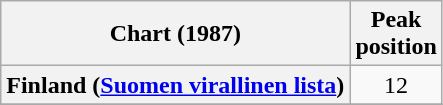<table class="wikitable sortable plainrowheaders" style="text-align:center">
<tr>
<th scope="col">Chart (1987)</th>
<th scope="col">Peak<br>position</th>
</tr>
<tr>
<th scope="row">Finland (<a href='#'>Suomen virallinen lista</a>)</th>
<td>12</td>
</tr>
<tr>
</tr>
<tr>
</tr>
</table>
